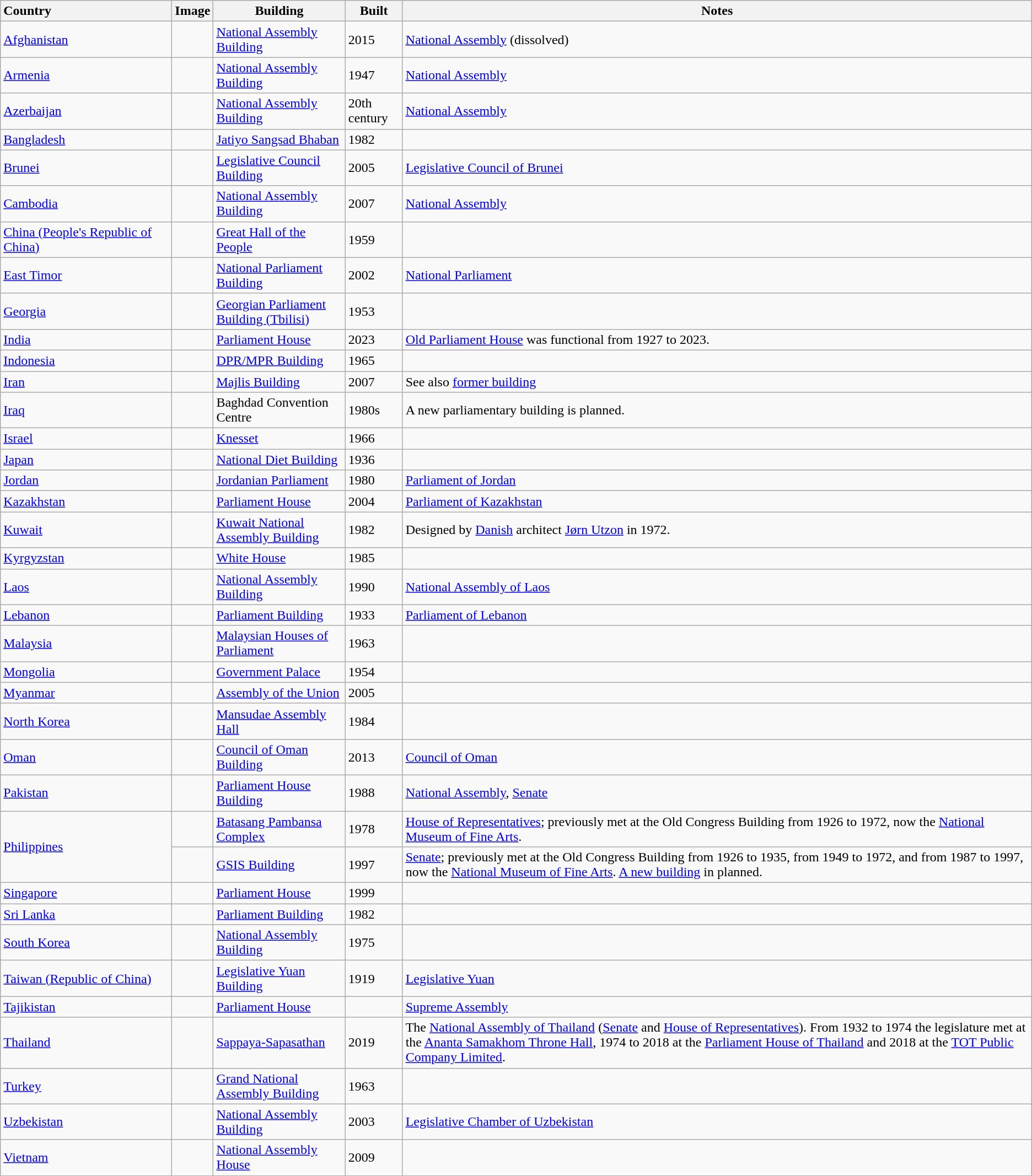<table class="wikitable sortable">
<tr>
<th style="text-align:left;width:200px">Country</th>
<th>Image</th>
<th>Building</th>
<th>Built</th>
<th>Notes</th>
</tr>
<tr>
<td><a href='#'>Afghanistan</a></td>
<td></td>
<td><a href='#'>National Assembly Building</a></td>
<td>2015</td>
<td><a href='#'>National Assembly</a> (dissolved)</td>
</tr>
<tr>
<td><a href='#'>Armenia</a></td>
<td></td>
<td><a href='#'>National Assembly Building</a></td>
<td>1947</td>
<td><a href='#'>National Assembly</a></td>
</tr>
<tr>
<td><a href='#'>Azerbaijan</a></td>
<td></td>
<td><a href='#'>National Assembly Building</a></td>
<td>20th century</td>
<td><a href='#'>National Assembly</a></td>
</tr>
<tr>
<td><a href='#'>Bangladesh</a></td>
<td></td>
<td><a href='#'>Jatiyo Sangsad Bhaban</a></td>
<td>1982</td>
<td></td>
</tr>
<tr>
<td><a href='#'>Brunei</a></td>
<td></td>
<td><a href='#'>Legislative Council Building</a></td>
<td>2005</td>
<td><a href='#'>Legislative Council of Brunei</a></td>
</tr>
<tr>
<td><a href='#'>Cambodia</a></td>
<td></td>
<td><a href='#'>National Assembly Building</a></td>
<td>2007</td>
<td><a href='#'>National Assembly</a></td>
</tr>
<tr>
<td><a href='#'>China (People's Republic of China)</a></td>
<td></td>
<td><a href='#'>Great Hall of the People</a></td>
<td>1959</td>
<td></td>
</tr>
<tr>
<td><a href='#'>East Timor</a></td>
<td></td>
<td><a href='#'>National Parliament Building</a></td>
<td>2002</td>
<td><a href='#'>National Parliament</a></td>
</tr>
<tr>
<td><a href='#'>Georgia</a></td>
<td></td>
<td><a href='#'>Georgian Parliament Building (Tbilisi)</a></td>
<td>1953</td>
<td></td>
</tr>
<tr>
<td><a href='#'>India</a></td>
<td></td>
<td><a href='#'>Parliament House</a></td>
<td>2023</td>
<td><a href='#'>Old Parliament House</a> was functional from 1927 to 2023.</td>
</tr>
<tr>
<td><a href='#'>Indonesia</a></td>
<td></td>
<td><a href='#'>DPR/MPR Building</a></td>
<td>1965</td>
<td></td>
</tr>
<tr>
<td><a href='#'>Iran</a></td>
<td></td>
<td><a href='#'>Majlis Building</a></td>
<td>2007</td>
<td>See also <a href='#'>former building</a></td>
</tr>
<tr>
<td><a href='#'>Iraq</a></td>
<td></td>
<td>Baghdad Convention Centre</td>
<td>1980s</td>
<td>A new parliamentary building is planned.</td>
</tr>
<tr>
<td><a href='#'>Israel</a></td>
<td></td>
<td><a href='#'>Knesset</a></td>
<td>1966</td>
<td></td>
</tr>
<tr>
<td><a href='#'>Japan</a></td>
<td></td>
<td><a href='#'>National Diet Building</a></td>
<td>1936</td>
<td></td>
</tr>
<tr>
<td><a href='#'>Jordan</a></td>
<td></td>
<td><a href='#'>Jordanian Parliament</a></td>
<td>1980</td>
<td><a href='#'>Parliament of Jordan</a></td>
</tr>
<tr>
<td><a href='#'>Kazakhstan</a></td>
<td></td>
<td><a href='#'>Parliament House</a></td>
<td>2004</td>
<td><a href='#'>Parliament of Kazakhstan</a></td>
</tr>
<tr>
<td><a href='#'>Kuwait</a></td>
<td></td>
<td><a href='#'>Kuwait National Assembly Building</a></td>
<td>1982</td>
<td>Designed by <a href='#'>Danish</a> architect <a href='#'>Jørn Utzon</a> in 1972.</td>
</tr>
<tr>
<td><a href='#'>Kyrgyzstan</a></td>
<td></td>
<td><a href='#'>White House</a></td>
<td>1985</td>
<td></td>
</tr>
<tr>
<td><a href='#'>Laos</a></td>
<td></td>
<td><a href='#'>National Assembly Building</a></td>
<td>1990</td>
<td><a href='#'>National Assembly of Laos</a></td>
</tr>
<tr>
<td><a href='#'>Lebanon</a></td>
<td></td>
<td><a href='#'>Parliament Building</a></td>
<td>1933</td>
<td><a href='#'>Parliament of Lebanon</a></td>
</tr>
<tr>
<td><a href='#'>Malaysia</a></td>
<td></td>
<td><a href='#'>Malaysian Houses of Parliament</a></td>
<td>1963</td>
<td></td>
</tr>
<tr>
<td><a href='#'>Mongolia</a></td>
<td><br></td>
<td><a href='#'>Government Palace</a></td>
<td>1954</td>
<td></td>
</tr>
<tr>
<td><a href='#'>Myanmar</a></td>
<td></td>
<td><a href='#'>Assembly of the Union</a></td>
<td>2005</td>
<td></td>
</tr>
<tr>
<td><a href='#'>North Korea</a></td>
<td></td>
<td><a href='#'>Mansudae Assembly Hall</a></td>
<td>1984</td>
<td></td>
</tr>
<tr>
<td><a href='#'>Oman</a></td>
<td></td>
<td><a href='#'>Council of Oman Building</a></td>
<td>2013</td>
<td><a href='#'>Council of Oman</a></td>
</tr>
<tr>
<td><a href='#'>Pakistan</a></td>
<td></td>
<td><a href='#'>Parliament House Building</a></td>
<td>1988</td>
<td><a href='#'>National Assembly</a>, <a href='#'>Senate</a></td>
</tr>
<tr>
<td rowspan=2><a href='#'>Philippines</a></td>
<td></td>
<td><a href='#'>Batasang Pambansa Complex</a></td>
<td>1978</td>
<td><a href='#'>House of Representatives</a>; previously met at the Old Congress Building from 1926 to 1972, now the <a href='#'>National Museum of Fine Arts</a>.</td>
</tr>
<tr>
<td></td>
<td><a href='#'>GSIS Building</a></td>
<td>1997</td>
<td><a href='#'>Senate</a>; previously met at the Old Congress Building from 1926 to 1935, from 1949 to 1972, and from 1987 to 1997, now the <a href='#'>National Museum of Fine Arts</a>. <a href='#'>A new building</a> in planned.</td>
</tr>
<tr>
<td><a href='#'>Singapore</a></td>
<td></td>
<td><a href='#'>Parliament House</a></td>
<td>1999</td>
<td></td>
</tr>
<tr>
<td><a href='#'>Sri Lanka</a></td>
<td></td>
<td><a href='#'>Parliament Building</a></td>
<td>1982</td>
<td></td>
</tr>
<tr>
<td><a href='#'>South Korea</a></td>
<td></td>
<td><a href='#'>National Assembly Building</a></td>
<td>1975</td>
<td></td>
</tr>
<tr>
<td><a href='#'>Taiwan (Republic of China)</a></td>
<td></td>
<td><a href='#'>Legislative Yuan Building</a></td>
<td>1919</td>
<td><a href='#'>Legislative Yuan</a></td>
</tr>
<tr>
<td><a href='#'>Tajikistan</a></td>
<td></td>
<td><a href='#'>Parliament House</a></td>
<td></td>
<td><a href='#'>Supreme Assembly</a></td>
</tr>
<tr>
<td><a href='#'>Thailand</a></td>
<td></td>
<td><a href='#'>Sappaya-Sapasathan</a></td>
<td>2019</td>
<td>The <a href='#'>National Assembly of Thailand</a> (<a href='#'>Senate</a> and <a href='#'>House of Representatives</a>). From 1932 to 1974 the legislature met at the <a href='#'>Ananta Samakhom Throne Hall</a>, 1974 to 2018 at the <a href='#'>Parliament House of Thailand</a> and 2018 at the <a href='#'>TOT Public Company Limited</a>.</td>
</tr>
<tr>
<td><a href='#'>Turkey</a></td>
<td></td>
<td><a href='#'>Grand National Assembly Building</a></td>
<td>1963</td>
<td></td>
</tr>
<tr>
<td><a href='#'>Uzbekistan</a></td>
<td></td>
<td><a href='#'>National Assembly Building</a></td>
<td>2003</td>
<td><a href='#'>Legislative Chamber of Uzbekistan</a></td>
</tr>
<tr>
<td><a href='#'>Vietnam</a></td>
<td></td>
<td><a href='#'>National Assembly House</a></td>
<td>2009</td>
<td></td>
</tr>
</table>
